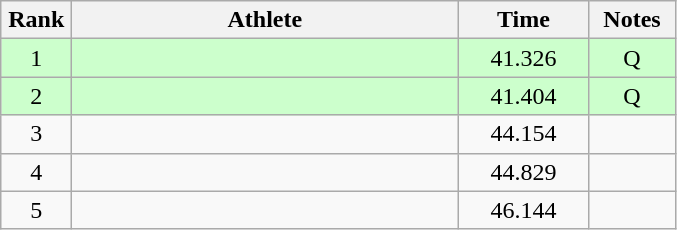<table class=wikitable style="text-align:center">
<tr>
<th width=40>Rank</th>
<th width=250>Athlete</th>
<th width=80>Time</th>
<th width=50>Notes</th>
</tr>
<tr bgcolor=ccffcc>
<td>1</td>
<td align=left></td>
<td>41.326</td>
<td>Q</td>
</tr>
<tr bgcolor=ccffcc>
<td>2</td>
<td align=left></td>
<td>41.404</td>
<td>Q</td>
</tr>
<tr>
<td>3</td>
<td align=left></td>
<td>44.154</td>
<td></td>
</tr>
<tr>
<td>4</td>
<td align=left></td>
<td>44.829</td>
<td></td>
</tr>
<tr>
<td>5</td>
<td align=left></td>
<td>46.144</td>
<td></td>
</tr>
</table>
